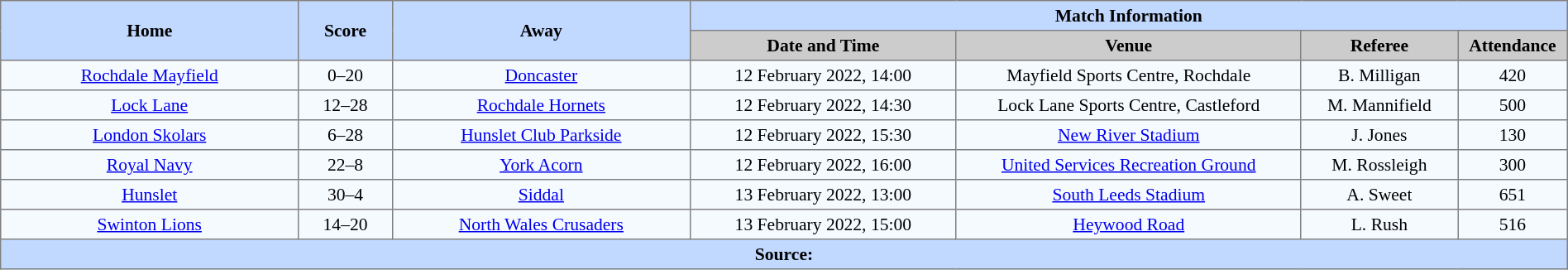<table border=1 style="border-collapse:collapse; font-size:90%; text-align:center"; cellpadding=3 cellspacing=0 width=100%>
<tr bgcolor="#c1d8ff">
<th rowspan=2 width=19%>Home</th>
<th rowspan=2 width=6%>Score</th>
<th rowspan=2 width=19%>Away</th>
<th colspan=4>Match Information</th>
</tr>
<tr bgcolor="#cccccc">
<th width=17%>Date and Time</th>
<th width=22%>Venue</th>
<th width=10%>Referee</th>
<th width=7%>Attendance</th>
</tr>
<tr bgcolor=#f5faff>
<td><a href='#'>Rochdale Mayfield</a></td>
<td>0–20</td>
<td> <a href='#'>Doncaster</a></td>
<td>12 February 2022, 14:00</td>
<td>Mayfield Sports Centre, Rochdale</td>
<td>B. Milligan</td>
<td>420</td>
</tr>
<tr bgcolor=#f5faff>
<td><a href='#'>Lock Lane</a></td>
<td>12–28</td>
<td> <a href='#'>Rochdale Hornets</a></td>
<td>12 February 2022, 14:30</td>
<td>Lock Lane Sports Centre, Castleford</td>
<td>M. Mannifield</td>
<td>500</td>
</tr>
<tr bgcolor=#f5faff>
<td> <a href='#'>London Skolars</a></td>
<td>6–28</td>
<td><a href='#'>Hunslet Club Parkside</a></td>
<td>12 February 2022, 15:30</td>
<td><a href='#'>New River Stadium</a></td>
<td>J. Jones</td>
<td>130</td>
</tr>
<tr bgcolor=#f5faff>
<td><a href='#'>Royal Navy</a></td>
<td>22–8</td>
<td><a href='#'>York Acorn</a></td>
<td>12 February 2022, 16:00</td>
<td><a href='#'>United Services Recreation Ground</a></td>
<td>M. Rossleigh</td>
<td>300</td>
</tr>
<tr bgcolor=#f5faff>
<td> <a href='#'>Hunslet</a></td>
<td>30–4</td>
<td><a href='#'>Siddal</a></td>
<td>13 February 2022, 13:00</td>
<td><a href='#'>South Leeds Stadium</a></td>
<td>A. Sweet</td>
<td>651</td>
</tr>
<tr bgcolor=#f5faff>
<td> <a href='#'>Swinton Lions</a></td>
<td>14–20</td>
<td> <a href='#'>North Wales Crusaders</a></td>
<td>13 February 2022, 15:00</td>
<td><a href='#'>Heywood Road</a></td>
<td>L. Rush</td>
<td>516</td>
</tr>
<tr style="background:#c1d8ff;">
<th colspan=7>Source:</th>
</tr>
</table>
